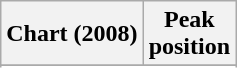<table class="wikitable plainrowheaders sortable">
<tr>
<th>Chart (2008)</th>
<th>Peak<br>position</th>
</tr>
<tr>
</tr>
<tr>
</tr>
</table>
